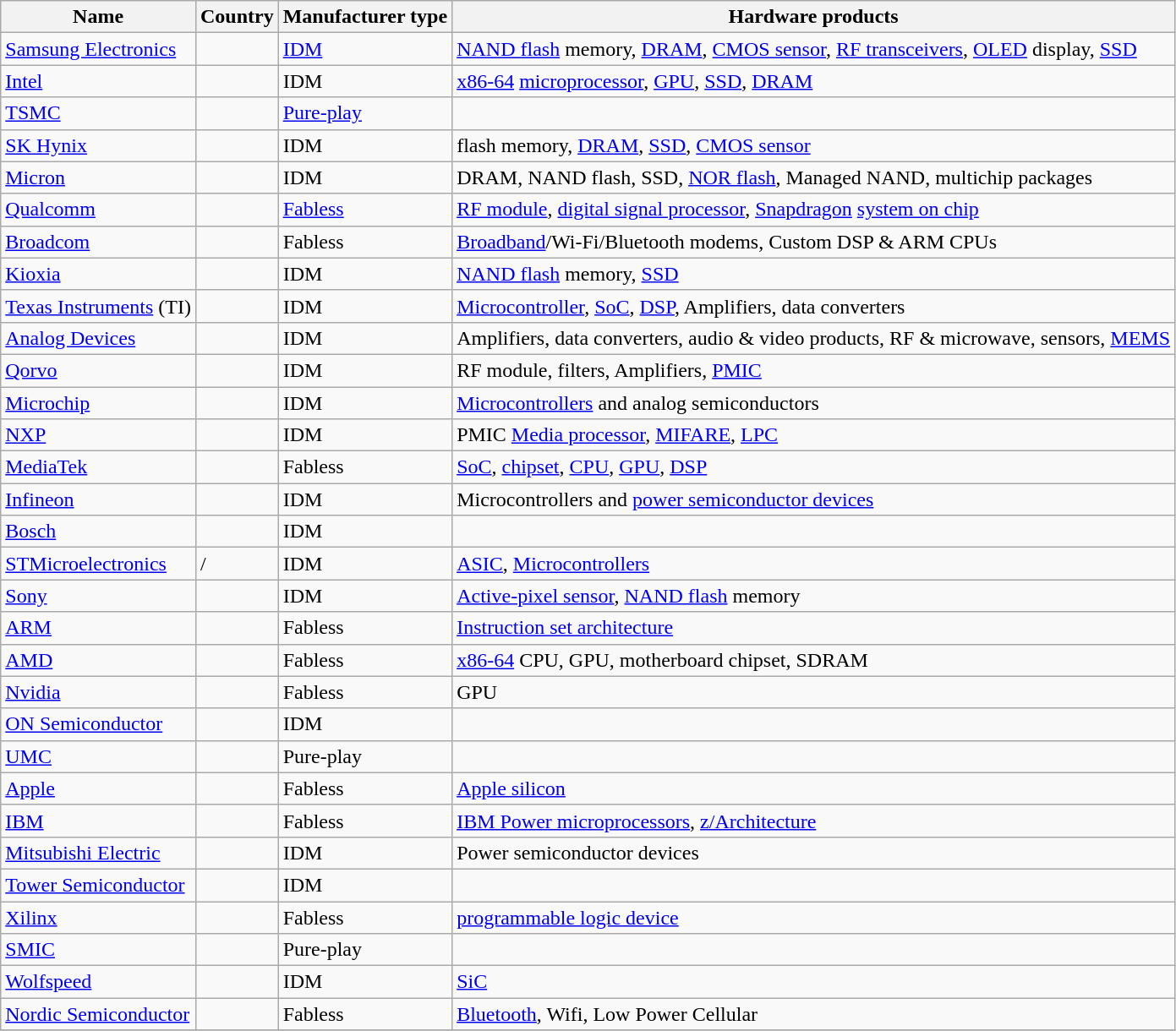<table class="wikitable sortable">
<tr>
<th>Name</th>
<th>Country</th>
<th>Manufacturer type</th>
<th>Hardware products</th>
</tr>
<tr>
<td><a href='#'>Samsung Electronics</a></td>
<td></td>
<td><a href='#'>IDM</a></td>
<td><a href='#'>NAND flash</a> memory, <a href='#'>DRAM</a>, <a href='#'>CMOS sensor</a>, <a href='#'>RF transceivers</a>, <a href='#'>OLED</a> display, <a href='#'>SSD</a></td>
</tr>
<tr>
<td><a href='#'>Intel</a></td>
<td></td>
<td>IDM</td>
<td><a href='#'>x86-64</a> <a href='#'>microprocessor</a>, <a href='#'>GPU</a>, <a href='#'>SSD</a>, <a href='#'>DRAM</a></td>
</tr>
<tr>
<td><a href='#'>TSMC</a></td>
<td></td>
<td><a href='#'>Pure-play</a></td>
<td></td>
</tr>
<tr>
<td><a href='#'>SK Hynix</a></td>
<td></td>
<td>IDM</td>
<td>flash memory, <a href='#'>DRAM</a>, <a href='#'>SSD</a>, <a href='#'>CMOS sensor</a></td>
</tr>
<tr>
<td><a href='#'>Micron</a></td>
<td></td>
<td>IDM</td>
<td>DRAM, NAND flash, SSD, <a href='#'>NOR flash</a>, Managed NAND, multichip packages</td>
</tr>
<tr>
<td><a href='#'>Qualcomm</a></td>
<td></td>
<td><a href='#'>Fabless</a></td>
<td><a href='#'>RF module</a>, <a href='#'>digital signal processor</a>, <a href='#'>Snapdragon</a> <a href='#'>system on chip</a></td>
</tr>
<tr>
<td><a href='#'>Broadcom</a></td>
<td></td>
<td>Fabless</td>
<td><a href='#'>Broadband</a>/Wi-Fi/Bluetooth modems, Custom DSP & ARM CPUs</td>
</tr>
<tr>
<td><a href='#'>Kioxia</a></td>
<td></td>
<td>IDM</td>
<td><a href='#'>NAND flash</a> memory, <a href='#'>SSD</a></td>
</tr>
<tr>
<td><a href='#'>Texas Instruments</a> (TI)</td>
<td></td>
<td>IDM</td>
<td><a href='#'>Microcontroller</a>, <a href='#'>SoC</a>, <a href='#'>DSP</a>, Amplifiers, data converters</td>
</tr>
<tr>
<td><a href='#'>Analog Devices</a></td>
<td></td>
<td>IDM</td>
<td>Amplifiers, data converters, audio & video products, RF & microwave, sensors, <a href='#'>MEMS</a></td>
</tr>
<tr>
<td><a href='#'>Qorvo</a></td>
<td></td>
<td>IDM</td>
<td>RF module, filters, Amplifiers, <a href='#'>PMIC</a></td>
</tr>
<tr>
<td><a href='#'>Microchip</a></td>
<td></td>
<td>IDM</td>
<td><a href='#'>Microcontrollers</a> and analog semiconductors</td>
</tr>
<tr>
<td><a href='#'>NXP</a></td>
<td></td>
<td>IDM</td>
<td>PMIC <a href='#'>Media processor</a>, <a href='#'>MIFARE</a>, <a href='#'>LPC</a></td>
</tr>
<tr>
<td><a href='#'>MediaTek</a></td>
<td></td>
<td>Fabless</td>
<td><a href='#'>SoC</a>, <a href='#'>chipset</a>, <a href='#'>CPU</a>, <a href='#'>GPU</a>, <a href='#'>DSP</a></td>
</tr>
<tr>
<td><a href='#'>Infineon</a></td>
<td></td>
<td>IDM</td>
<td>Microcontrollers and <a href='#'>power semiconductor devices</a></td>
</tr>
<tr>
<td><a href='#'>Bosch</a></td>
<td></td>
<td>IDM</td>
<td></td>
</tr>
<tr>
<td><a href='#'>STMicroelectronics</a></td>
<td>/</td>
<td>IDM</td>
<td><a href='#'>ASIC</a>, <a href='#'>Microcontrollers</a></td>
</tr>
<tr>
<td><a href='#'>Sony</a></td>
<td></td>
<td>IDM</td>
<td><a href='#'>Active-pixel sensor</a>, <a href='#'>NAND flash</a> memory</td>
</tr>
<tr>
<td><a href='#'>ARM</a></td>
<td></td>
<td>Fabless</td>
<td><a href='#'>Instruction set architecture</a></td>
</tr>
<tr>
<td><a href='#'>AMD</a></td>
<td></td>
<td>Fabless</td>
<td><a href='#'>x86-64</a> CPU, GPU, motherboard chipset, SDRAM</td>
</tr>
<tr>
<td><a href='#'>Nvidia</a></td>
<td></td>
<td>Fabless</td>
<td>GPU</td>
</tr>
<tr>
<td><a href='#'>ON Semiconductor</a></td>
<td></td>
<td>IDM</td>
<td></td>
</tr>
<tr>
<td><a href='#'>UMC</a></td>
<td></td>
<td>Pure-play</td>
<td></td>
</tr>
<tr>
<td><a href='#'>Apple</a></td>
<td></td>
<td>Fabless</td>
<td><a href='#'>Apple silicon</a></td>
</tr>
<tr>
<td><a href='#'>IBM</a></td>
<td></td>
<td>Fabless</td>
<td><a href='#'>IBM Power microprocessors</a>, <a href='#'>z/Architecture</a></td>
</tr>
<tr>
<td><a href='#'>Mitsubishi Electric</a></td>
<td></td>
<td>IDM</td>
<td>Power semiconductor devices</td>
</tr>
<tr>
<td><a href='#'>Tower Semiconductor</a></td>
<td></td>
<td>IDM</td>
<td></td>
</tr>
<tr>
<td><a href='#'>Xilinx</a></td>
<td></td>
<td>Fabless</td>
<td><a href='#'>programmable logic device</a></td>
</tr>
<tr>
<td><a href='#'>SMIC</a></td>
<td></td>
<td>Pure-play</td>
</tr>
<tr>
<td><a href='#'>Wolfspeed</a></td>
<td></td>
<td>IDM</td>
<td><a href='#'>SiC</a></td>
</tr>
<tr>
<td><a href='#'>Nordic Semiconductor</a></td>
<td></td>
<td>Fabless</td>
<td><a href='#'>Bluetooth</a>, Wifi, Low Power Cellular</td>
</tr>
<tr>
</tr>
</table>
